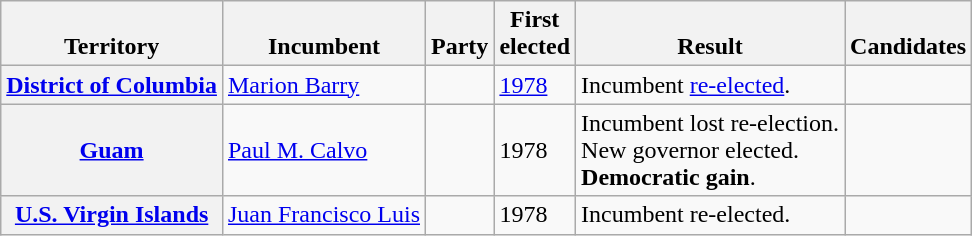<table class="wikitable sortable">
<tr valign=bottom>
<th>Territory</th>
<th>Incumbent</th>
<th>Party</th>
<th>First<br>elected</th>
<th>Result</th>
<th>Candidates</th>
</tr>
<tr>
<th><a href='#'>District of Columbia</a></th>
<td><a href='#'>Marion Barry</a></td>
<td></td>
<td><a href='#'>1978</a></td>
<td>Incumbent <a href='#'>re-elected</a>.</td>
<td nowrap></td>
</tr>
<tr>
<th><a href='#'>Guam</a></th>
<td><a href='#'>Paul M. Calvo</a></td>
<td></td>
<td>1978</td>
<td>Incumbent lost re-election. <br> New governor elected. <br> <strong>Democratic gain</strong>.</td>
<td nowrap></td>
</tr>
<tr>
<th><a href='#'>U.S. Virgin Islands</a></th>
<td><a href='#'>Juan Francisco Luis</a></td>
<td></td>
<td>1978</td>
<td>Incumbent re-elected.</td>
<td nowrap></td>
</tr>
</table>
